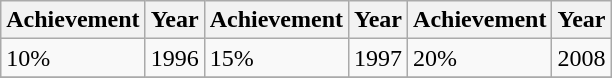<table class=wikitable>
<tr>
<th>Achievement</th>
<th>Year</th>
<th>Achievement</th>
<th>Year</th>
<th>Achievement</th>
<th>Year</th>
</tr>
<tr>
<td>10%</td>
<td>1996</td>
<td>15%</td>
<td>1997</td>
<td>20%</td>
<td>2008</td>
</tr>
<tr>
</tr>
</table>
